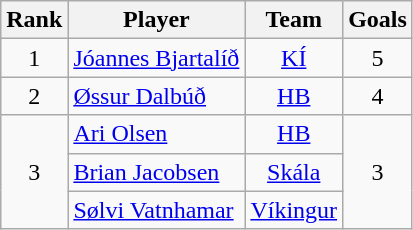<table class="wikitable" style="text-align:center;">
<tr>
<th>Rank</th>
<th>Player</th>
<th>Team</th>
<th>Goals</th>
</tr>
<tr>
<td>1</td>
<td align=left> <a href='#'>Jóannes Bjartalíð</a></td>
<td><a href='#'>KÍ</a></td>
<td>5</td>
</tr>
<tr>
<td>2</td>
<td align=left> <a href='#'>Øssur Dalbúð</a></td>
<td><a href='#'>HB</a></td>
<td>4</td>
</tr>
<tr>
<td rowspan=3>3</td>
<td align=left> <a href='#'>Ari Olsen</a></td>
<td><a href='#'>HB</a></td>
<td rowspan=3>3</td>
</tr>
<tr>
<td align=left> <a href='#'>Brian Jacobsen</a></td>
<td><a href='#'>Skála</a></td>
</tr>
<tr>
<td align=left> <a href='#'>Sølvi Vatnhamar</a></td>
<td><a href='#'>Víkingur</a></td>
</tr>
</table>
